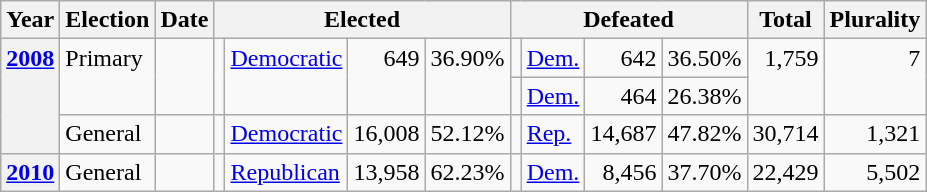<table class="wikitable">
<tr>
<th>Year</th>
<th>Election</th>
<th>Date</th>
<th colspan="4">Elected</th>
<th colspan="4">Defeated</th>
<th>Total</th>
<th>Plurality</th>
</tr>
<tr>
<th rowspan="3" valign="top"><a href='#'>2008</a></th>
<td rowspan="2" valign="top">Primary</td>
<td rowspan="2" valign="top"></td>
<td rowspan="2" valign="top"></td>
<td valign="top" rowspan="2" ><a href='#'>Democratic</a></td>
<td rowspan="2" align="right" valign="top">649</td>
<td rowspan="2" align="right" valign="top">36.90%</td>
<td valign="top"></td>
<td valign="top" ><a href='#'>Dem.</a></td>
<td align="right" valign="top">642</td>
<td align="right" valign="top">36.50%</td>
<td rowspan="2" align="right" valign="top">1,759</td>
<td rowspan="2" align="right" valign="top">7</td>
</tr>
<tr>
<td valign="top"></td>
<td valign="top" ><a href='#'>Dem.</a></td>
<td align="right" valign="top">464</td>
<td align="right" valign="top">26.38%</td>
</tr>
<tr>
<td valign="top">General</td>
<td valign="top"></td>
<td valign="top"></td>
<td valign="top" ><a href='#'>Democratic</a></td>
<td align="right" valign="top">16,008</td>
<td align="right" valign="top">52.12%</td>
<td valign="top"></td>
<td valign="top" ><a href='#'>Rep.</a></td>
<td align="right" valign="top">14,687</td>
<td align="right" valign="top">47.82%</td>
<td align="right" valign="top">30,714</td>
<td align="right" valign="top">1,321</td>
</tr>
<tr>
<th valign="top"><a href='#'>2010</a></th>
<td valign="top">General</td>
<td valign="top"></td>
<td valign="top"></td>
<td valign="top" ><a href='#'>Republican</a></td>
<td align="right" valign="top">13,958</td>
<td align="right" valign="top">62.23%</td>
<td valign="top"></td>
<td valign="top" ><a href='#'>Dem.</a></td>
<td align="right" valign="top">8,456</td>
<td align="right" valign="top">37.70%</td>
<td align="right" valign="top">22,429</td>
<td align="right" valign="top">5,502</td>
</tr>
</table>
